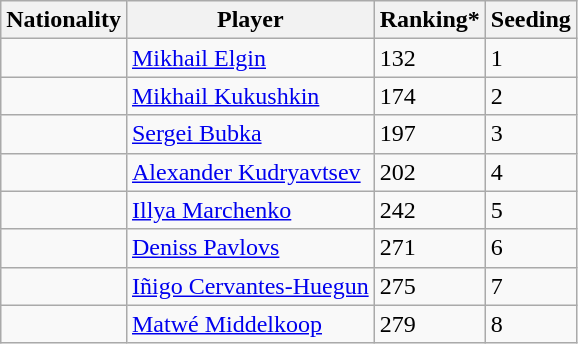<table class="wikitable" border="1">
<tr>
<th>Nationality</th>
<th>Player</th>
<th>Ranking*</th>
<th>Seeding</th>
</tr>
<tr>
<td></td>
<td><a href='#'>Mikhail Elgin</a></td>
<td>132</td>
<td>1</td>
</tr>
<tr>
<td></td>
<td><a href='#'>Mikhail Kukushkin</a></td>
<td>174</td>
<td>2</td>
</tr>
<tr>
<td></td>
<td><a href='#'>Sergei Bubka</a></td>
<td>197</td>
<td>3</td>
</tr>
<tr>
<td></td>
<td><a href='#'>Alexander Kudryavtsev</a></td>
<td>202</td>
<td>4</td>
</tr>
<tr>
<td></td>
<td><a href='#'>Illya Marchenko</a></td>
<td>242</td>
<td>5</td>
</tr>
<tr>
<td></td>
<td><a href='#'>Deniss Pavlovs</a></td>
<td>271</td>
<td>6</td>
</tr>
<tr>
<td></td>
<td><a href='#'>Iñigo Cervantes-Huegun</a></td>
<td>275</td>
<td>7</td>
</tr>
<tr>
<td></td>
<td><a href='#'>Matwé Middelkoop</a></td>
<td>279</td>
<td>8</td>
</tr>
</table>
